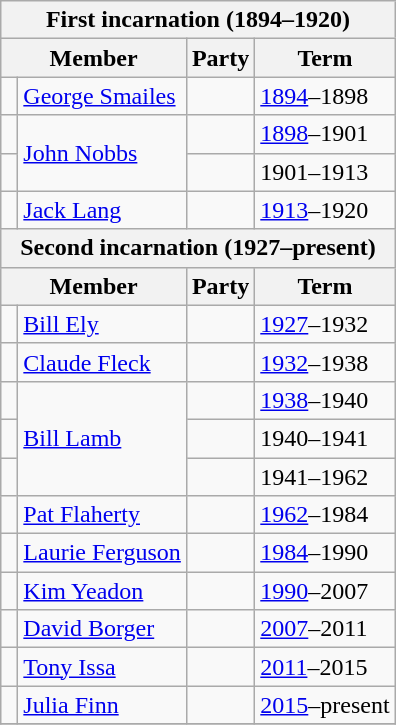<table class="wikitable">
<tr>
<th colspan=4 style="border-right:0px;";>First incarnation (1894–1920)</th>
</tr>
<tr>
<th colspan="2"><strong>Member</strong></th>
<th><strong>Party</strong></th>
<th><strong>Term</strong></th>
</tr>
<tr>
<td> </td>
<td><a href='#'>George Smailes</a></td>
<td></td>
<td><a href='#'>1894</a>–1898</td>
</tr>
<tr>
<td> </td>
<td rowspan="2"><a href='#'>John Nobbs</a></td>
<td></td>
<td><a href='#'>1898</a>–1901</td>
</tr>
<tr>
<td> </td>
<td></td>
<td>1901–1913</td>
</tr>
<tr>
<td> </td>
<td><a href='#'>Jack Lang</a></td>
<td></td>
<td><a href='#'>1913</a>–1920</td>
</tr>
<tr>
<th colspan=4 style="border-right:0px;";>Second incarnation (1927–present)</th>
</tr>
<tr>
<th colspan="2"><strong>Member</strong></th>
<th><strong>Party</strong></th>
<th><strong>Term</strong></th>
</tr>
<tr>
<td> </td>
<td><a href='#'>Bill Ely</a></td>
<td></td>
<td><a href='#'>1927</a>–1932</td>
</tr>
<tr>
<td> </td>
<td><a href='#'>Claude Fleck</a></td>
<td></td>
<td><a href='#'>1932</a>–1938</td>
</tr>
<tr>
<td> </td>
<td rowspan="3"><a href='#'>Bill Lamb</a></td>
<td></td>
<td><a href='#'>1938</a>–1940</td>
</tr>
<tr>
<td> </td>
<td></td>
<td>1940–1941</td>
</tr>
<tr>
<td> </td>
<td></td>
<td>1941–1962</td>
</tr>
<tr>
<td> </td>
<td><a href='#'>Pat Flaherty</a></td>
<td></td>
<td><a href='#'>1962</a>–1984</td>
</tr>
<tr>
<td> </td>
<td><a href='#'>Laurie Ferguson</a></td>
<td></td>
<td><a href='#'>1984</a>–1990</td>
</tr>
<tr>
<td> </td>
<td><a href='#'>Kim Yeadon</a></td>
<td></td>
<td><a href='#'>1990</a>–2007</td>
</tr>
<tr>
<td> </td>
<td><a href='#'>David Borger</a></td>
<td></td>
<td><a href='#'>2007</a>–2011</td>
</tr>
<tr>
<td> </td>
<td><a href='#'>Tony Issa</a></td>
<td></td>
<td><a href='#'>2011</a>–2015</td>
</tr>
<tr>
<td> </td>
<td><a href='#'>Julia Finn</a></td>
<td></td>
<td><a href='#'>2015</a>–present</td>
</tr>
<tr>
</tr>
</table>
